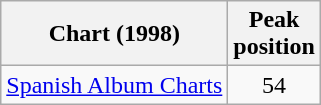<table class="wikitable sortable">
<tr>
<th>Chart (1998)</th>
<th>Peak<br>position</th>
</tr>
<tr>
<td><a href='#'>Spanish Album Charts</a></td>
<td align="center">54</td>
</tr>
</table>
